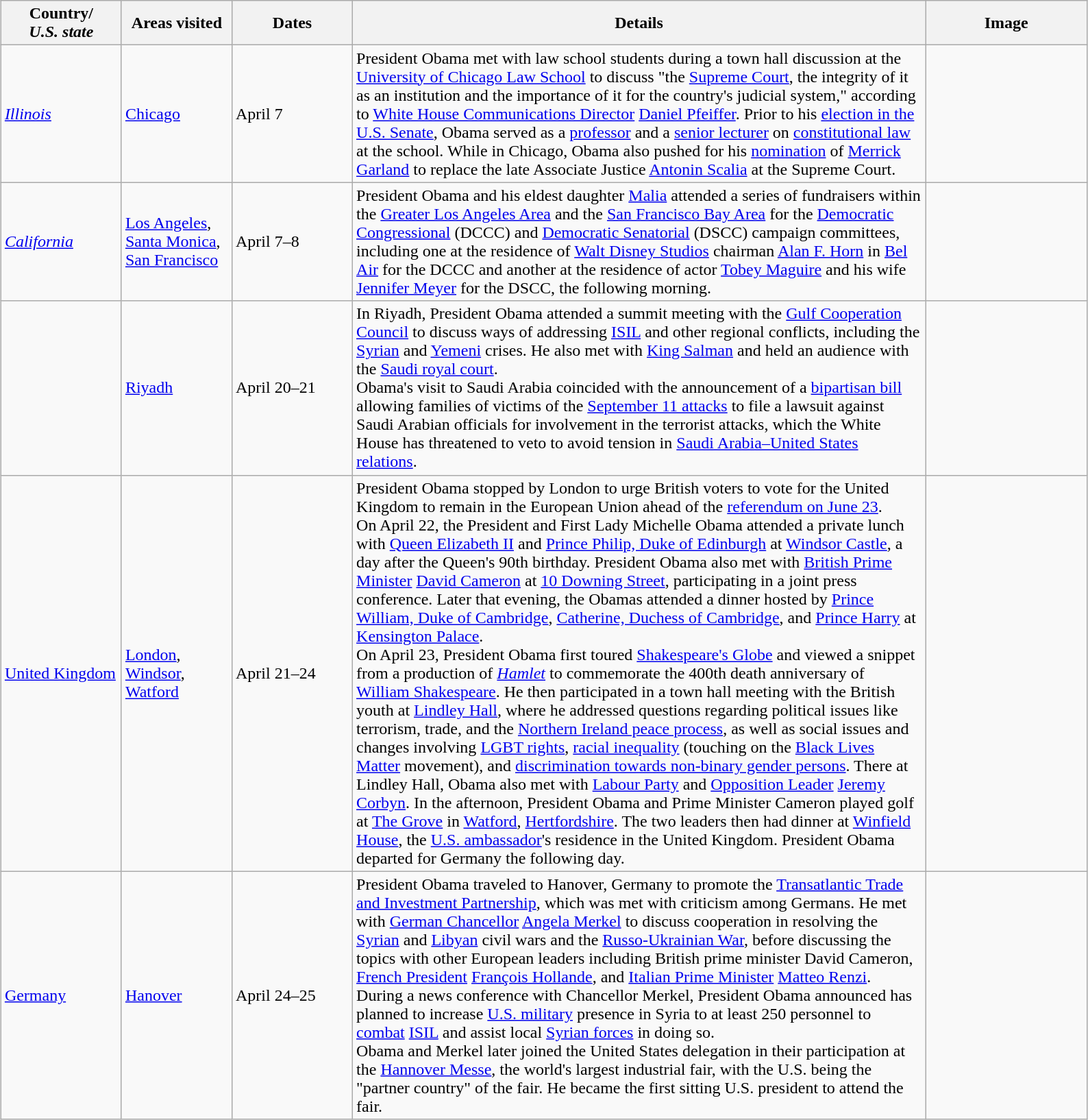<table class="wikitable" style="margin: 1em auto 1em auto">
<tr>
<th width=110>Country/<br><em>U.S. state</em></th>
<th width=100>Areas visited</th>
<th width=110>Dates</th>
<th width=550>Details</th>
<th width=150>Image</th>
</tr>
<tr>
<td> <em><a href='#'>Illinois</a></em></td>
<td><a href='#'>Chicago</a></td>
<td>April 7</td>
<td>President Obama met with law school students during a town hall discussion at the <a href='#'>University of Chicago Law School</a> to discuss "the <a href='#'>Supreme Court</a>, the integrity of it as an institution and the importance of it for the country's judicial system," according to <a href='#'>White House Communications Director</a> <a href='#'>Daniel Pfeiffer</a>. Prior to his <a href='#'>election in the U.S. Senate</a>, Obama served as a <a href='#'>professor</a> and a <a href='#'>senior lecturer</a> on <a href='#'>constitutional law</a> at the school. While in Chicago, Obama also pushed for his <a href='#'>nomination</a> of <a href='#'>Merrick Garland</a> to replace the late Associate Justice <a href='#'>Antonin Scalia</a> at the Supreme Court.</td>
<td></td>
</tr>
<tr>
<td> <em><a href='#'>California</a></em></td>
<td><a href='#'>Los Angeles</a>,<br><a href='#'>Santa Monica</a>,<br><a href='#'>San Francisco</a></td>
<td>April 7–8</td>
<td>President Obama and his eldest daughter <a href='#'>Malia</a> attended a series of fundraisers within the <a href='#'>Greater Los Angeles Area</a> and the <a href='#'>San Francisco Bay Area</a> for the <a href='#'>Democratic Congressional</a> (DCCC) and <a href='#'>Democratic Senatorial</a> (DSCC) campaign committees, including one at the residence of <a href='#'>Walt Disney Studios</a> chairman <a href='#'>Alan F. Horn</a> in <a href='#'>Bel Air</a> for the DCCC and another at the residence of actor <a href='#'>Tobey Maguire</a> and his wife <a href='#'>Jennifer Meyer</a> for the DSCC, the following morning.</td>
<td></td>
</tr>
<tr>
<td></td>
<td><a href='#'>Riyadh</a></td>
<td>April 20–21</td>
<td>In Riyadh, President Obama attended a summit meeting with the <a href='#'>Gulf Cooperation Council</a> to discuss ways of addressing <a href='#'>ISIL</a> and other regional conflicts, including the <a href='#'>Syrian</a> and <a href='#'>Yemeni</a> crises. He also met with <a href='#'>King Salman</a> and held an audience with the <a href='#'>Saudi royal court</a>.<br>Obama's visit to Saudi Arabia coincided with the announcement of a <a href='#'>bipartisan bill</a> allowing families of victims of the <a href='#'>September 11 attacks</a> to file a lawsuit against Saudi Arabian officials for involvement in the terrorist attacks, which the White House has threatened to veto to avoid tension in <a href='#'>Saudi Arabia–United States relations</a>.</td>
<td></td>
</tr>
<tr>
<td> <a href='#'>United Kingdom</a></td>
<td><a href='#'>London</a>,<br><a href='#'>Windsor</a>,<br><a href='#'>Watford</a></td>
<td>April 21–24</td>
<td>President Obama stopped by London to urge British voters to vote for the United Kingdom to remain in the European Union ahead of the <a href='#'>referendum on June 23</a>.<br>On April 22, the President and First Lady Michelle Obama attended a private lunch with <a href='#'>Queen Elizabeth II</a> and <a href='#'>Prince Philip, Duke of Edinburgh</a> at <a href='#'>Windsor Castle</a>, a day after the Queen's 90th birthday. President Obama also met with <a href='#'>British Prime Minister</a> <a href='#'>David Cameron</a> at <a href='#'>10 Downing Street</a>, participating in a joint press conference. Later that evening, the Obamas attended a dinner hosted by <a href='#'>Prince William, Duke of Cambridge</a>, <a href='#'>Catherine, Duchess of Cambridge</a>, and <a href='#'>Prince Harry</a> at <a href='#'>Kensington Palace</a>.<br>On April 23, President Obama first toured <a href='#'>Shakespeare's Globe</a> and viewed a snippet from a production of <em><a href='#'>Hamlet</a></em> to commemorate the 400th death anniversary of <a href='#'>William Shakespeare</a>. He then participated in a town hall meeting with the British youth at <a href='#'>Lindley Hall</a>, where he addressed questions regarding political issues like terrorism, trade, and the <a href='#'>Northern Ireland peace process</a>, as well as social issues and changes involving <a href='#'>LGBT rights</a>, <a href='#'>racial inequality</a> (touching on the <a href='#'>Black Lives Matter</a> movement), and <a href='#'>discrimination towards non-binary gender persons</a>. There at Lindley Hall, Obama also met with <a href='#'>Labour Party</a> and <a href='#'>Opposition Leader</a> <a href='#'>Jeremy Corbyn</a>. In the afternoon, President Obama and Prime Minister Cameron played golf at <a href='#'>The Grove</a> in <a href='#'>Watford</a>, <a href='#'>Hertfordshire</a>. The two leaders then had dinner at <a href='#'>Winfield House</a>, the <a href='#'>U.S. ambassador</a>'s residence in the United Kingdom. President Obama departed for Germany the following day.</td>
<td></td>
</tr>
<tr>
<td> <a href='#'>Germany</a></td>
<td><a href='#'>Hanover</a></td>
<td>April 24–25</td>
<td>President Obama traveled to Hanover, Germany to promote the <a href='#'>Transatlantic Trade and Investment Partnership</a>, which was met with criticism among Germans. He met with <a href='#'>German Chancellor</a> <a href='#'>Angela Merkel</a> to discuss cooperation in resolving the <a href='#'>Syrian</a> and <a href='#'>Libyan</a> civil wars and the <a href='#'>Russo-Ukrainian War</a>, before discussing the topics with other European leaders including British prime minister David Cameron, <a href='#'>French President</a> <a href='#'>François Hollande</a>, and <a href='#'>Italian Prime Minister</a> <a href='#'>Matteo Renzi</a>.<br>During a news conference with Chancellor Merkel, President Obama announced has planned to increase <a href='#'>U.S. military</a> presence in Syria to at least 250 personnel to <a href='#'>combat</a> <a href='#'>ISIL</a> and assist local <a href='#'>Syrian forces</a> in doing so.<br>Obama and Merkel later joined the United States delegation in their participation at the <a href='#'>Hannover Messe</a>, the world's largest industrial fair, with the U.S. being the "partner country" of the fair. He became the first sitting U.S. president to attend the fair.</td>
<td></td>
</tr>
</table>
